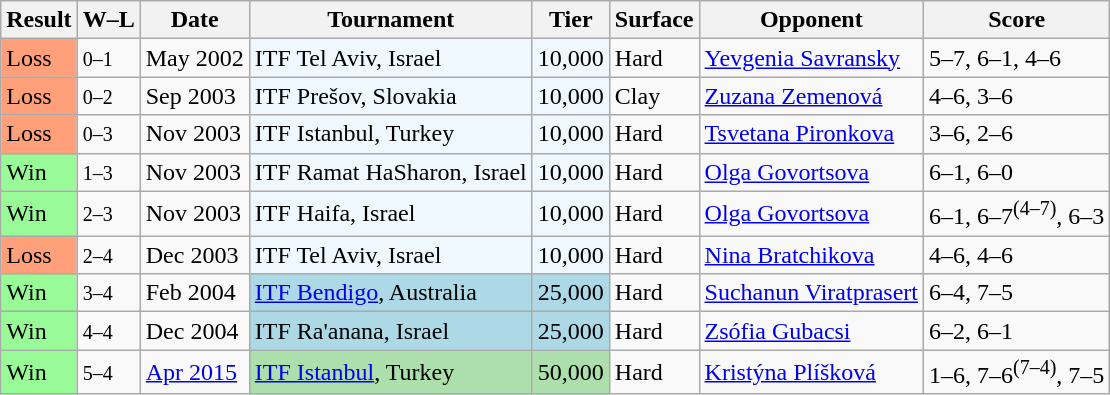<table class="sortable wikitable">
<tr>
<th>Result</th>
<th class="unsortable">W–L</th>
<th>Date</th>
<th>Tournament</th>
<th>Tier</th>
<th>Surface</th>
<th>Opponent</th>
<th class="unsortable">Score</th>
</tr>
<tr>
<td bgcolor=ffa07a>Loss</td>
<td><small>0–1</small></td>
<td>May 2002</td>
<td style="background:#f0f8ff;">ITF Tel Aviv, Israel</td>
<td style="background:#f0f8ff;">10,000</td>
<td>Hard</td>
<td> <a href='#'>Yevgenia Savransky</a></td>
<td>5–7, 6–1, 4–6</td>
</tr>
<tr>
<td bgcolor=ffa07a>Loss</td>
<td><small>0–2</small></td>
<td>Sep 2003</td>
<td style="background:#f0f8ff;">ITF Prešov, Slovakia</td>
<td style="background:#f0f8ff;">10,000</td>
<td>Clay</td>
<td> <a href='#'>Zuzana Zemenová</a></td>
<td>4–6, 3–6</td>
</tr>
<tr>
<td bgcolor=ffa07a>Loss</td>
<td><small>0–3</small></td>
<td>Nov 2003</td>
<td style="background:#f0f8ff;">ITF Istanbul, Turkey</td>
<td style="background:#f0f8ff;">10,000</td>
<td>Hard</td>
<td> <a href='#'>Tsvetana Pironkova</a></td>
<td>3–6, 2–6</td>
</tr>
<tr>
<td style="background:#98fb98;">Win</td>
<td><small>1–3</small></td>
<td>Nov 2003</td>
<td style="background:#f0f8ff;">ITF Ramat HaSharon, Israel</td>
<td style="background:#f0f8ff;">10,000</td>
<td>Hard</td>
<td> <a href='#'>Olga Govortsova</a></td>
<td>6–1, 6–0</td>
</tr>
<tr>
<td style="background:#98fb98;">Win</td>
<td><small>2–3</small></td>
<td>Nov 2003</td>
<td style="background:#f0f8ff;">ITF Haifa, Israel</td>
<td style="background:#f0f8ff;">10,000</td>
<td>Hard</td>
<td> <a href='#'>Olga Govortsova</a></td>
<td>6–1, 6–7<sup>(4–7)</sup>, 6–3</td>
</tr>
<tr>
<td bgcolor=ffa07a>Loss</td>
<td><small>2–4</small></td>
<td>Dec 2003</td>
<td style="background:#f0f8ff;">ITF Tel Aviv, Israel</td>
<td style="background:#f0f8ff;">10,000</td>
<td>Hard</td>
<td> <a href='#'>Nina Bratchikova</a></td>
<td>4–6, 4–6</td>
</tr>
<tr>
<td style="background:#98fb98;">Win</td>
<td><small>3–4</small></td>
<td>Feb 2004</td>
<td style="background:lightblue;"><a href='#'>ITF Bendigo</a>, Australia</td>
<td style="background:lightblue;">25,000</td>
<td>Hard</td>
<td> <a href='#'>Suchanun Viratprasert</a></td>
<td>6–4, 7–5</td>
</tr>
<tr>
<td style="background:#98fb98;">Win</td>
<td><small>4–4</small></td>
<td>Dec 2004</td>
<td style="background:lightblue;">ITF Ra'anana, Israel</td>
<td style="background:lightblue;">25,000</td>
<td>Hard</td>
<td> <a href='#'>Zsófia Gubacsi</a></td>
<td>6–2, 6–1</td>
</tr>
<tr>
<td style="background:#98fb98;">Win</td>
<td><small>5–4</small></td>
<td><a href='#'>Apr 2015</a></td>
<td style="background:#addfad;"><a href='#'>ITF Istanbul</a>, Turkey</td>
<td style="background:#addfad;">50,000</td>
<td>Hard</td>
<td> <a href='#'>Kristýna Plíšková</a></td>
<td>1–6, 7–6<sup>(7–4)</sup>, 7–5</td>
</tr>
</table>
